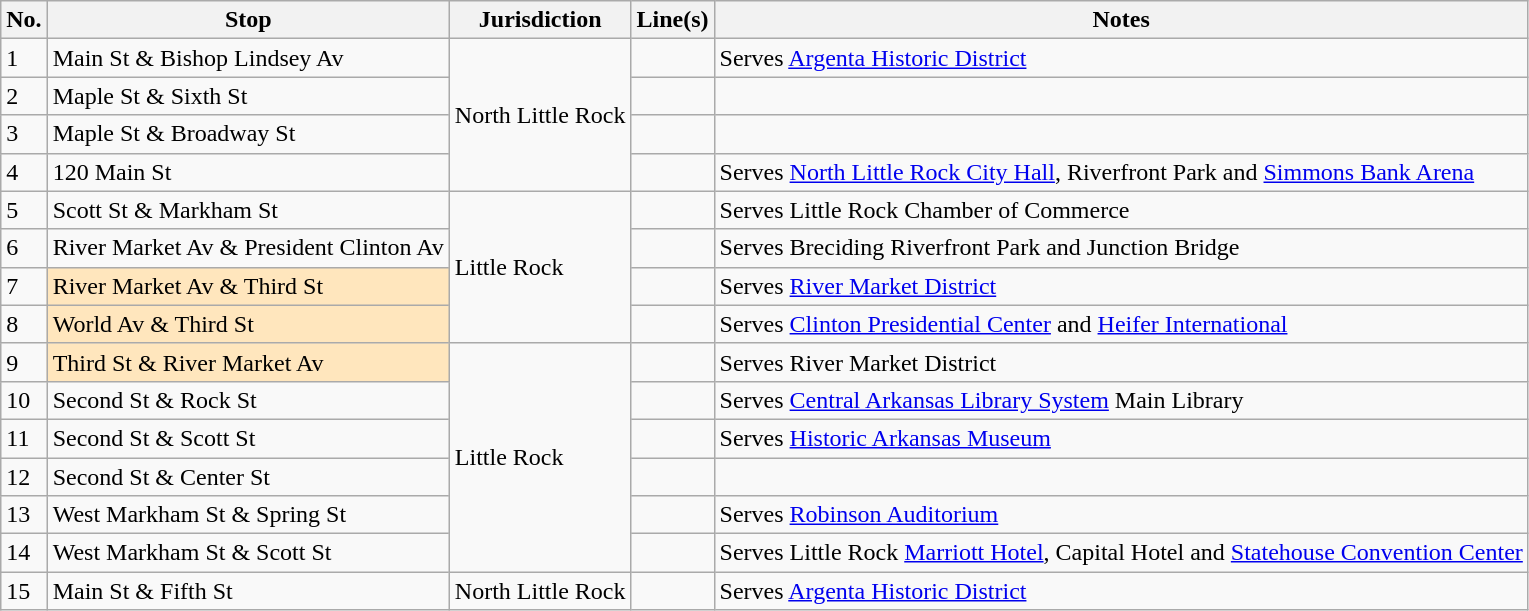<table class="wikitable">
<tr>
<th>No.</th>
<th>Stop</th>
<th>Jurisdiction</th>
<th>Line(s)</th>
<th>Notes</th>
</tr>
<tr>
<td>1</td>
<td>Main St & Bishop Lindsey Av</td>
<td rowspan="4">North Little Rock</td>
<td></td>
<td>Serves <a href='#'>Argenta Historic District</a></td>
</tr>
<tr>
<td>2</td>
<td>Maple St & Sixth St</td>
<td></td>
<td></td>
</tr>
<tr>
<td>3</td>
<td>Maple St & Broadway St</td>
<td></td>
<td></td>
</tr>
<tr>
<td>4</td>
<td>120 Main St</td>
<td></td>
<td>Serves <a href='#'>North Little Rock City Hall</a>, Riverfront Park and <a href='#'>Simmons Bank Arena</a></td>
</tr>
<tr>
<td>5</td>
<td>Scott St & Markham St</td>
<td rowspan="4">Little Rock</td>
<td></td>
<td>Serves Little Rock Chamber of Commerce</td>
</tr>
<tr>
<td>6</td>
<td>River Market Av & President Clinton Av</td>
<td> </td>
<td>Serves Breciding Riverfront Park and Junction Bridge</td>
</tr>
<tr>
<td>7</td>
<td style="background-color:#FFE6BD">River Market Av & Third St</td>
<td> </td>
<td>Serves <a href='#'>River Market District</a></td>
</tr>
<tr>
<td>8</td>
<td style="background-color:#FFE6BD">World Av & Third St</td>
<td> </td>
<td>Serves <a href='#'>Clinton Presidential Center</a> and <a href='#'>Heifer International</a></td>
</tr>
<tr>
<td>9</td>
<td style="background-color:#FFE6BD">Third St & River Market Av</td>
<td rowspan="6">Little Rock</td>
<td> </td>
<td>Serves River Market District</td>
</tr>
<tr>
<td>10</td>
<td>Second St & Rock St</td>
<td> </td>
<td>Serves <a href='#'>Central Arkansas Library System</a> Main Library</td>
</tr>
<tr>
<td>11</td>
<td>Second St & Scott St</td>
<td> </td>
<td>Serves <a href='#'>Historic Arkansas Museum</a></td>
</tr>
<tr>
<td>12</td>
<td>Second St & Center St</td>
<td> </td>
<td></td>
</tr>
<tr>
<td>13</td>
<td>West Markham St & Spring St</td>
<td> </td>
<td>Serves <a href='#'>Robinson Auditorium</a></td>
</tr>
<tr>
<td>14</td>
<td>West Markham St & Scott St</td>
<td> </td>
<td>Serves Little Rock <a href='#'>Marriott Hotel</a>, Capital Hotel and <a href='#'>Statehouse Convention Center</a></td>
</tr>
<tr>
<td>15</td>
<td>Main St & Fifth St</td>
<td>North Little Rock</td>
<td></td>
<td>Serves <a href='#'>Argenta Historic District</a></td>
</tr>
</table>
